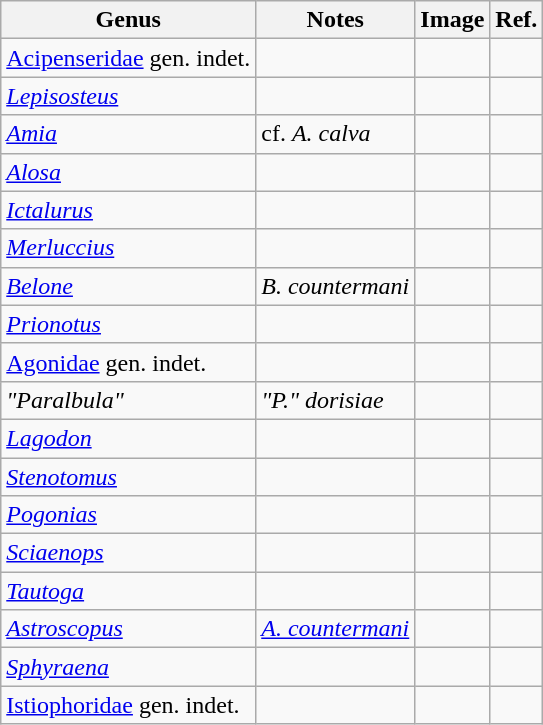<table class="wikitable">
<tr>
<th>Genus</th>
<th>Notes</th>
<th>Image</th>
<th>Ref.</th>
</tr>
<tr>
<td><a href='#'>Acipenseridae</a> gen. indet.</td>
<td></td>
<td></td>
<td></td>
</tr>
<tr>
<td><em><a href='#'>Lepisosteus</a></em></td>
<td></td>
<td></td>
<td></td>
</tr>
<tr>
<td><em><a href='#'>Amia</a></em></td>
<td>cf. <em>A. calva</em></td>
<td></td>
<td></td>
</tr>
<tr>
<td><em><a href='#'>Alosa</a></em></td>
<td></td>
<td></td>
<td></td>
</tr>
<tr>
<td><em><a href='#'>Ictalurus</a></em></td>
<td></td>
<td></td>
<td></td>
</tr>
<tr>
<td><em><a href='#'>Merluccius</a></em></td>
<td></td>
<td></td>
<td></td>
</tr>
<tr>
<td><em><a href='#'>Belone</a></em></td>
<td><em>B. countermani</em></td>
<td></td>
<td></td>
</tr>
<tr>
<td><em><a href='#'>Prionotus</a></em></td>
<td></td>
<td></td>
<td></td>
</tr>
<tr>
<td><a href='#'>Agonidae</a> gen. indet.</td>
<td></td>
<td></td>
<td></td>
</tr>
<tr>
<td><em>"Paralbula"</em></td>
<td><em>"P." dorisiae</em></td>
<td></td>
<td></td>
</tr>
<tr>
<td><em><a href='#'>Lagodon</a></em></td>
<td></td>
<td></td>
<td></td>
</tr>
<tr>
<td><em><a href='#'>Stenotomus</a></em></td>
<td></td>
<td></td>
<td></td>
</tr>
<tr>
<td><em><a href='#'>Pogonias</a></em></td>
<td></td>
<td></td>
<td></td>
</tr>
<tr>
<td><em><a href='#'>Sciaenops</a></em></td>
<td></td>
<td></td>
<td></td>
</tr>
<tr>
<td><em><a href='#'>Tautoga</a></em></td>
<td></td>
<td></td>
<td></td>
</tr>
<tr>
<td><em><a href='#'>Astroscopus</a></em></td>
<td><em><a href='#'>A. countermani</a></em></td>
<td></td>
<td></td>
</tr>
<tr>
<td><em><a href='#'>Sphyraena</a></em></td>
<td></td>
<td></td>
<td></td>
</tr>
<tr>
<td><a href='#'>Istiophoridae</a> gen. indet.</td>
<td></td>
<td></td>
<td></td>
</tr>
</table>
